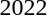<table>
<tr>
<td>2022<br></td>
<td></td>
<td></td>
<td></td>
<td></td>
<td></td>
<td></td>
</tr>
</table>
